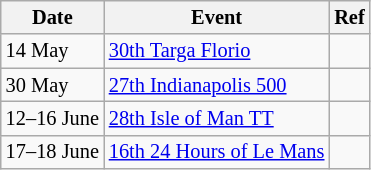<table class="wikitable" style="font-size: 85%">
<tr>
<th>Date</th>
<th>Event</th>
<th>Ref</th>
</tr>
<tr>
<td>14 May</td>
<td><a href='#'>30th Targa Florio</a></td>
<td></td>
</tr>
<tr>
<td>30 May</td>
<td><a href='#'>27th Indianapolis 500</a></td>
<td></td>
</tr>
<tr>
<td>12–16 June</td>
<td><a href='#'>28th Isle of Man TT</a></td>
<td></td>
</tr>
<tr>
<td>17–18 June</td>
<td><a href='#'>16th 24 Hours of Le Mans</a></td>
<td></td>
</tr>
</table>
